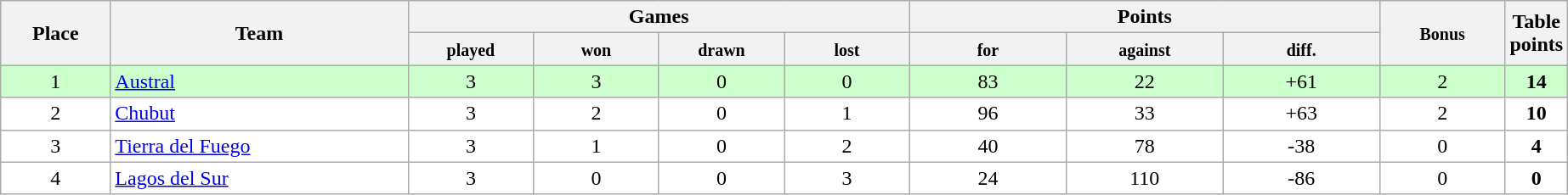<table class="wikitable">
<tr>
<th rowspan=2 width="7%">Place</th>
<th rowspan=2 width="19%">Team</th>
<th colspan=4 width="30%">Games</th>
<th colspan=3 width="26%">Points</th>
<th rowspan=2 width="8%"><small> Bonus </small></th>
<th rowspan=2 width="10%">Table<br>points</th>
</tr>
<tr>
<th width="8%"><small>played </small></th>
<th width="8%"><small>won </small></th>
<th width="8%"><small>drawn </small></th>
<th width="8%"><small>lost </small></th>
<th width="10%"><small>for </small></th>
<th width="10%"><small>against </small></th>
<th width="10%"><small>diff.</small></th>
</tr>
<tr align=center style="background: #ccffcc;">
<td>1</td>
<td align=left><a href='#'>Austral</a></td>
<td>3</td>
<td>3</td>
<td>0</td>
<td>0</td>
<td>83</td>
<td>22</td>
<td>+61</td>
<td>2</td>
<td><strong>14</strong></td>
</tr>
<tr align=center style="background: #ffffff;">
<td>2</td>
<td align=left><a href='#'>Chubut</a></td>
<td>3</td>
<td>2</td>
<td>0</td>
<td>1</td>
<td>96</td>
<td>33</td>
<td>+63</td>
<td>2</td>
<td><strong>10</strong></td>
</tr>
<tr align=center style="background: #ffffff;">
<td>3</td>
<td align=left><a href='#'>Tierra del Fuego</a></td>
<td>3</td>
<td>1</td>
<td>0</td>
<td>2</td>
<td>40</td>
<td>78</td>
<td>-38</td>
<td>0</td>
<td><strong>4</strong></td>
</tr>
<tr align=center style="background: #ffffff;">
<td>4</td>
<td align=left><a href='#'>Lagos del Sur</a></td>
<td>3</td>
<td>0</td>
<td>0</td>
<td>3</td>
<td>24</td>
<td>110</td>
<td>-86</td>
<td>0</td>
<td><strong>0</strong></td>
</tr>
</table>
